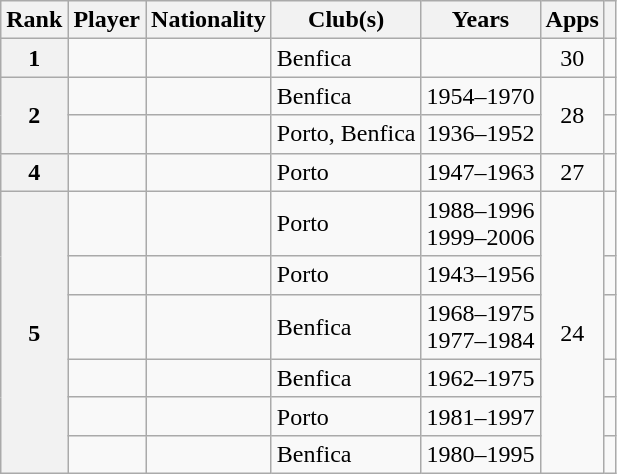<table class="wikitable sortable plainrowheaders">
<tr>
<th scope="col">Rank</th>
<th scope="col">Player</th>
<th scope="col">Nationality</th>
<th scope="col">Club(s)</th>
<th scope="col" data-sort-type="number">Years</th>
<th scope="col" data-sort-type="number">Apps</th>
<th scope="col" class="unsortable"></th>
</tr>
<tr>
<th align="center">1</th>
<td scope="row"></td>
<td></td>
<td>Benfica</td>
<td></td>
<td align="center">30</td>
<td></td>
</tr>
<tr>
<th align="center" rowspan="2">2</th>
<td scope="row"></td>
<td></td>
<td>Benfica</td>
<td>1954–1970</td>
<td align="center" rowspan="2">28</td>
<td></td>
</tr>
<tr>
<td scope="row"></td>
<td></td>
<td>Porto, Benfica</td>
<td>1936–1952</td>
<td></td>
</tr>
<tr>
<th align="center">4</th>
<td scope="row"></td>
<td></td>
<td>Porto</td>
<td>1947–1963</td>
<td align="center">27</td>
<td></td>
</tr>
<tr>
<th align="center" rowspan="6">5</th>
<td scope="row"></td>
<td></td>
<td>Porto</td>
<td>1988–1996<br>1999–2006</td>
<td align="center" rowspan="6">24</td>
<td></td>
</tr>
<tr>
<td scope="row"></td>
<td></td>
<td>Porto</td>
<td>1943–1956</td>
<td></td>
</tr>
<tr>
<td scope="row"></td>
<td></td>
<td>Benfica</td>
<td>1968–1975<br>1977–1984</td>
<td></td>
</tr>
<tr>
<td scope="row"></td>
<td></td>
<td>Benfica</td>
<td>1962–1975</td>
<td></td>
</tr>
<tr>
<td scope="row"></td>
<td></td>
<td>Porto</td>
<td>1981–1997</td>
<td></td>
</tr>
<tr>
<td scope="row"></td>
<td></td>
<td>Benfica</td>
<td>1980–1995</td>
<td></td>
</tr>
</table>
